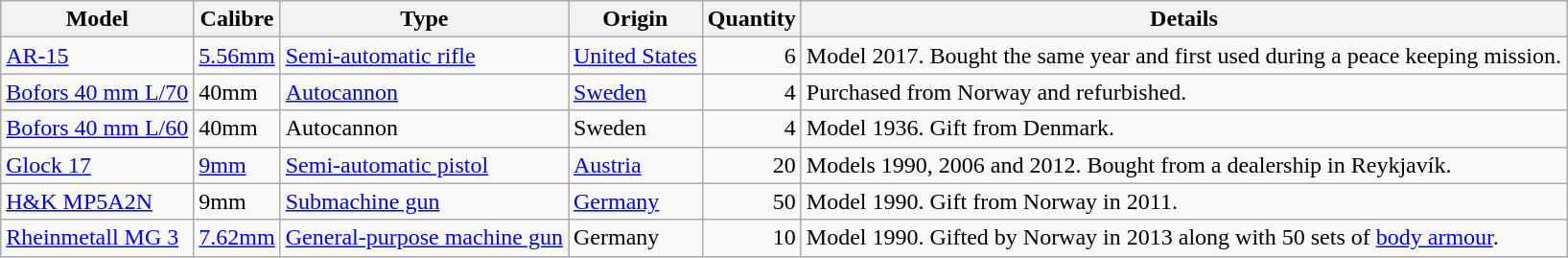<table class="wikitable">
<tr>
<th>Model</th>
<th>Calibre</th>
<th>Type</th>
<th>Origin</th>
<th>Quantity</th>
<th>Details</th>
</tr>
<tr>
<td><a href='#'>AR-15</a></td>
<td><a href='#'>5.56mm</a></td>
<td><a href='#'>Semi-automatic rifle</a></td>
<td><a href='#'>United States</a></td>
<td style="text-align: right;">6</td>
<td>Model 2017. Bought the same year and first used during a peace keeping mission.</td>
</tr>
<tr>
<td><a href='#'>Bofors 40 mm L/70</a></td>
<td>40mm</td>
<td><a href='#'>Autocannon</a></td>
<td><a href='#'>Sweden</a></td>
<td style="text-align: right;">4</td>
<td>Purchased from Norway and refurbished.</td>
</tr>
<tr>
<td><a href='#'>Bofors 40 mm L/60</a></td>
<td>40mm</td>
<td>Autocannon</td>
<td>Sweden</td>
<td style="text-align: right;">4</td>
<td>Model 1936. Gift from Denmark.</td>
</tr>
<tr>
<td><a href='#'>Glock 17</a></td>
<td><a href='#'>9mm</a></td>
<td><a href='#'>Semi-automatic pistol</a></td>
<td><a href='#'>Austria</a></td>
<td style="text-align: right;">20</td>
<td>Models 1990, 2006 and 2012. Bought from a dealership in Reykjavík.</td>
</tr>
<tr>
<td><a href='#'>H&K MP5A2N</a></td>
<td>9mm</td>
<td><a href='#'>Submachine gun</a></td>
<td><a href='#'>Germany</a></td>
<td style="text-align: right;">50</td>
<td>Model 1990. Gift from Norway in 2011.</td>
</tr>
<tr>
<td><a href='#'>Rheinmetall MG 3</a></td>
<td><a href='#'>7.62mm</a></td>
<td><a href='#'>General-purpose machine gun</a></td>
<td>Germany</td>
<td style="text-align: right;">10</td>
<td>Model 1990. Gifted by Norway in 2013 along with 50 sets of <a href='#'>body armour</a>.</td>
</tr>
</table>
